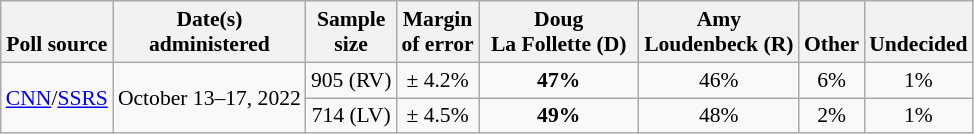<table class="wikitable" style="font-size:90%;text-align:center;">
<tr valign=bottom>
<th>Poll source</th>
<th>Date(s)<br>administered</th>
<th>Sample<br>size</th>
<th>Margin<br>of error</th>
<th style="width:100px;">Doug<br>La Follette (D)</th>
<th style="width:100px;">Amy<br>Loudenbeck (R)</th>
<th>Other</th>
<th>Undecided</th>
</tr>
<tr>
<td style="text-align:left;" rowspan="2"><a href='#'>CNN</a>/<a href='#'>SSRS</a></td>
<td rowspan="2">October 13–17, 2022</td>
<td>905 (RV)</td>
<td>± 4.2%</td>
<td><strong>47%</strong></td>
<td>46%</td>
<td>6%</td>
<td>1%</td>
</tr>
<tr>
<td>714 (LV)</td>
<td>± 4.5%</td>
<td><strong>49%</strong></td>
<td>48%</td>
<td>2%</td>
<td>1%</td>
</tr>
</table>
